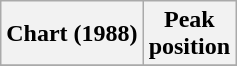<table class="wikitable plainrowheaders" style="text-align:center">
<tr>
<th scope="col">Chart (1988)</th>
<th scope="col">Peak<br>position</th>
</tr>
<tr>
</tr>
</table>
